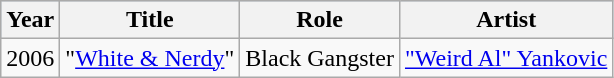<table class="wikitable unsortable">
<tr style="background:#b0c4de; text-align:center;">
<th>Year</th>
<th>Title</th>
<th>Role</th>
<th>Artist</th>
</tr>
<tr>
<td>2006</td>
<td>"<a href='#'>White & Nerdy</a>"</td>
<td>Black Gangster</td>
<td><a href='#'>"Weird Al" Yankovic</a></td>
</tr>
</table>
